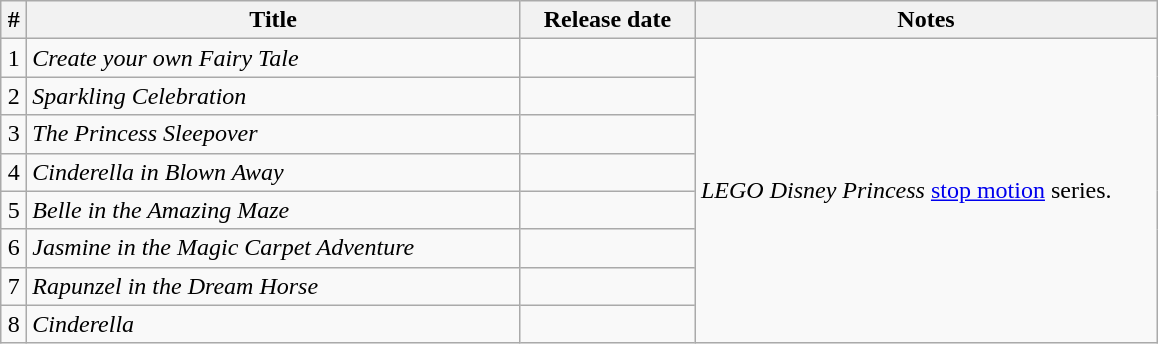<table class="wikitable sortable">
<tr>
<th width=10>#</th>
<th width=321>Title</th>
<th width=110>Release date</th>
<th width=300>Notes</th>
</tr>
<tr>
<td align="center">1</td>
<td><em>Create your own Fairy Tale</em></td>
<td align="right"></td>
<td rowspan="8"><em>LEGO Disney Princess</em> <a href='#'>stop motion</a> series.</td>
</tr>
<tr>
<td align="center">2</td>
<td><em>Sparkling Celebration</em></td>
<td align="right"></td>
</tr>
<tr>
<td align="center">3</td>
<td><em>The Princess Sleepover</em></td>
<td align="right"></td>
</tr>
<tr>
<td align="center">4</td>
<td><em>Cinderella in Blown Away</em></td>
<td align="right"></td>
</tr>
<tr>
<td align="center">5</td>
<td><em>Belle in the Amazing Maze</em></td>
<td align="right"></td>
</tr>
<tr>
<td align="center">6</td>
<td><em>Jasmine in the Magic Carpet Adventure</em></td>
<td align="right"></td>
</tr>
<tr>
<td align="center">7</td>
<td><em>Rapunzel in the Dream Horse</em></td>
<td align="right"></td>
</tr>
<tr>
<td align="center">8</td>
<td><em>Cinderella</em></td>
<td align="right"></td>
</tr>
</table>
